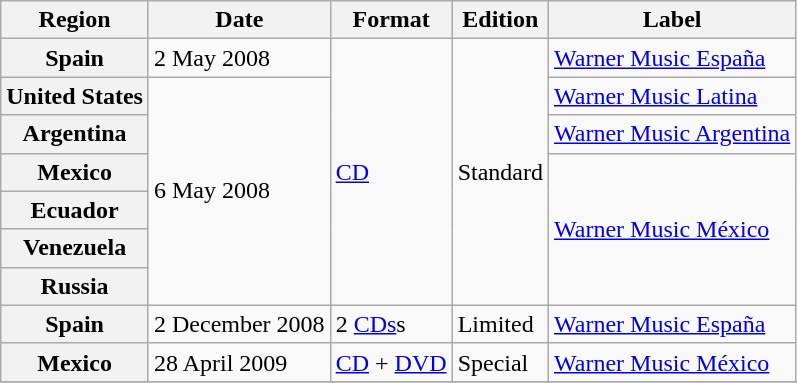<table class="wikitable plainrowheaders">
<tr>
<th scope="col">Region</th>
<th scope="col">Date</th>
<th scope="col">Format</th>
<th scope="col">Edition</th>
<th scope="col">Label</th>
</tr>
<tr>
<th scope="row">Spain</th>
<td>2 May 2008</td>
<td rowspan="7"><a href='#'>CD</a></td>
<td rowspan="7">Standard</td>
<td><a href='#'>Warner Music España</a></td>
</tr>
<tr>
<th scope="row">United States</th>
<td rowspan="6">6 May 2008</td>
<td><a href='#'>Warner Music Latina</a></td>
</tr>
<tr>
<th scope="row">Argentina</th>
<td><a href='#'>Warner Music Argentina</a></td>
</tr>
<tr>
<th scope="row">Mexico</th>
<td rowspan="4"><a href='#'>Warner Music México</a></td>
</tr>
<tr>
<th scope="row">Ecuador</th>
</tr>
<tr>
<th scope="row">Venezuela</th>
</tr>
<tr>
<th scope="row">Russia</th>
</tr>
<tr>
<th scope="row">Spain</th>
<td>2 December 2008</td>
<td>2 <a href='#'>CDs</a>s</td>
<td>Limited</td>
<td><a href='#'>Warner Music España</a></td>
</tr>
<tr>
<th scope="row">Mexico</th>
<td>28 April 2009</td>
<td><a href='#'>CD</a> + <a href='#'>DVD</a></td>
<td>Special</td>
<td><a href='#'>Warner Music México</a></td>
</tr>
<tr>
</tr>
</table>
